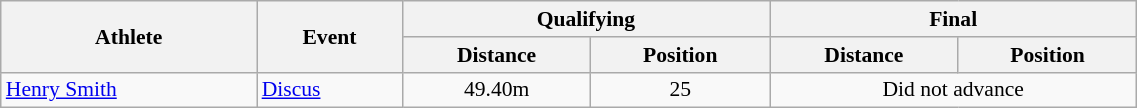<table class=wikitable style="font-size:90%" width=60%>
<tr>
<th rowspan="2">Athlete</th>
<th rowspan="2">Event</th>
<th colspan="2">Qualifying</th>
<th colspan="2">Final</th>
</tr>
<tr>
<th>Distance</th>
<th>Position</th>
<th>Distance</th>
<th>Position</th>
</tr>
<tr>
<td><a href='#'>Henry Smith</a></td>
<td><a href='#'>Discus</a></td>
<td align=center>49.40m</td>
<td align=center>25</td>
<td align=center colspan="2">Did not advance</td>
</tr>
</table>
